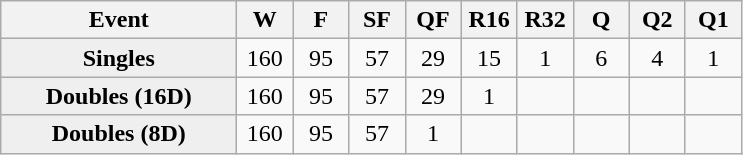<table class="wikitable" style=text-align:center;>
<tr>
<th width=150>Event</th>
<th width=30>W</th>
<th width=30>F</th>
<th width=30>SF</th>
<th width=30>QF</th>
<th width=30>R16</th>
<th width=30>R32</th>
<th width=30>Q</th>
<th width=30>Q2</th>
<th width=30>Q1</th>
</tr>
<tr>
<td style="background:#efefef"><strong>Singles</strong></td>
<td align=center>160</td>
<td>95</td>
<td>57</td>
<td>29</td>
<td>15</td>
<td>1</td>
<td>6</td>
<td>4</td>
<td>1</td>
</tr>
<tr>
<td style="background:#efefef"><strong>Doubles (16D)</strong></td>
<td align=center>160</td>
<td>95</td>
<td>57</td>
<td>29</td>
<td>1</td>
<td></td>
<td></td>
<td></td>
<td></td>
</tr>
<tr>
<td style="background:#efefef"><strong>Doubles (8D)</strong></td>
<td align=center>160</td>
<td>95</td>
<td>57</td>
<td>1</td>
<td></td>
<td></td>
<td></td>
<td></td>
<td></td>
</tr>
</table>
